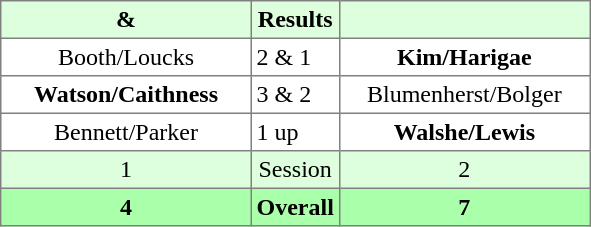<table border="1" cellpadding="3" style="border-collapse: collapse; text-align:center;">
<tr style="background:#ddffdd;">
<th width=160> & </th>
<th>Results</th>
<th width=160></th>
</tr>
<tr>
<td>Booth/Loucks</td>
<td align=left> 2 & 1</td>
<td><strong>Kim/Harigae</strong></td>
</tr>
<tr>
<td><strong>Watson/Caithness</strong></td>
<td align=left> 3 & 2</td>
<td>Blumenherst/Bolger</td>
</tr>
<tr>
<td>Bennett/Parker</td>
<td align=left> 1 up</td>
<td><strong>Walshe/Lewis</strong></td>
</tr>
<tr style="background:#ddffdd;">
<td>1</td>
<td>Session</td>
<td>2</td>
</tr>
<tr style="background:#aaffaa;">
<th>4</th>
<th>Overall</th>
<th>7</th>
</tr>
</table>
